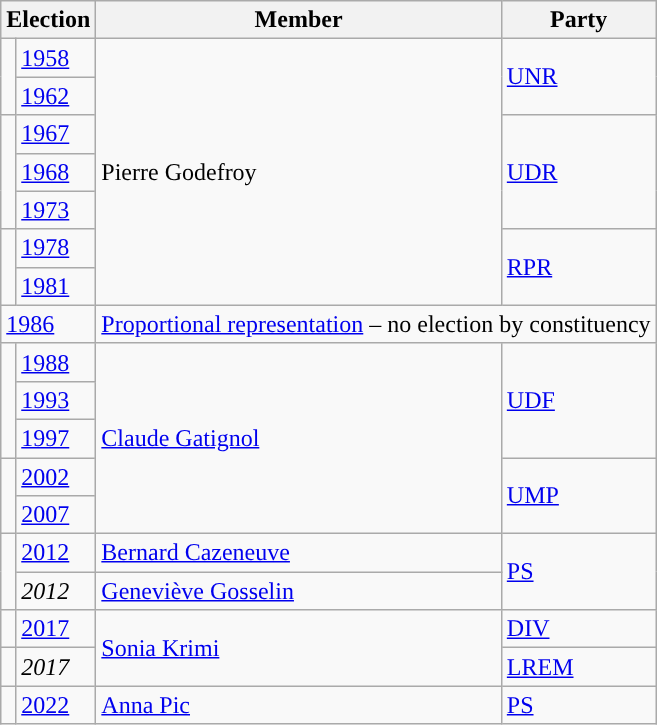<table class="wikitable">
<tr>
<th colspan=2>Election</th>
<th>Member</th>
<th>Party</th>
</tr>
<tr>
<td rowspan="2" style="background-color: "></td>
<td><a href='#'>1958</a></td>
<td rowspan="7">Pierre Godefroy</td>
<td rowspan="2"><a href='#'>UNR</a></td>
</tr>
<tr>
<td><a href='#'>1962</a></td>
</tr>
<tr>
<td rowspan="3" style="background-color: "></td>
<td><a href='#'>1967</a></td>
<td rowspan="3"><a href='#'>UDR</a></td>
</tr>
<tr>
<td><a href='#'>1968</a></td>
</tr>
<tr>
<td><a href='#'>1973</a></td>
</tr>
<tr>
<td rowspan="2" style="background-color: "></td>
<td><a href='#'>1978</a></td>
<td rowspan="2"><a href='#'>RPR</a></td>
</tr>
<tr>
<td><a href='#'>1981</a></td>
</tr>
<tr>
<td colspan="2"><a href='#'>1986</a></td>
<td colspan="2"><a href='#'>Proportional representation</a> – no election by constituency</td>
</tr>
<tr>
<td rowspan="3" style="background-color: "></td>
<td><a href='#'>1988</a></td>
<td rowspan="5"><a href='#'>Claude Gatignol</a></td>
<td rowspan="3"><a href='#'>UDF</a></td>
</tr>
<tr>
<td><a href='#'>1993</a></td>
</tr>
<tr>
<td><a href='#'>1997</a></td>
</tr>
<tr>
<td rowspan="2" style="background-color: "></td>
<td><a href='#'>2002</a></td>
<td rowspan="2"><a href='#'>UMP</a></td>
</tr>
<tr>
<td><a href='#'>2007</a></td>
</tr>
<tr>
<td rowspan="2" style="background-color: "></td>
<td><a href='#'>2012</a></td>
<td><a href='#'>Bernard Cazeneuve</a></td>
<td rowspan="2"><a href='#'>PS</a></td>
</tr>
<tr>
<td><em>2012</em></td>
<td><a href='#'>Geneviève Gosselin</a></td>
</tr>
<tr>
<td style="background-color: "></td>
<td><a href='#'>2017</a></td>
<td rowspan="2"><a href='#'>Sonia Krimi</a></td>
<td><a href='#'>DIV</a></td>
</tr>
<tr>
<td style="background-color: "></td>
<td><em>2017</em></td>
<td><a href='#'>LREM</a></td>
</tr>
<tr>
<td style="background-color: "></td>
<td><a href='#'>2022</a></td>
<td><a href='#'>Anna Pic</a></td>
<td><a href='#'>PS</a></td>
</tr>
</table>
